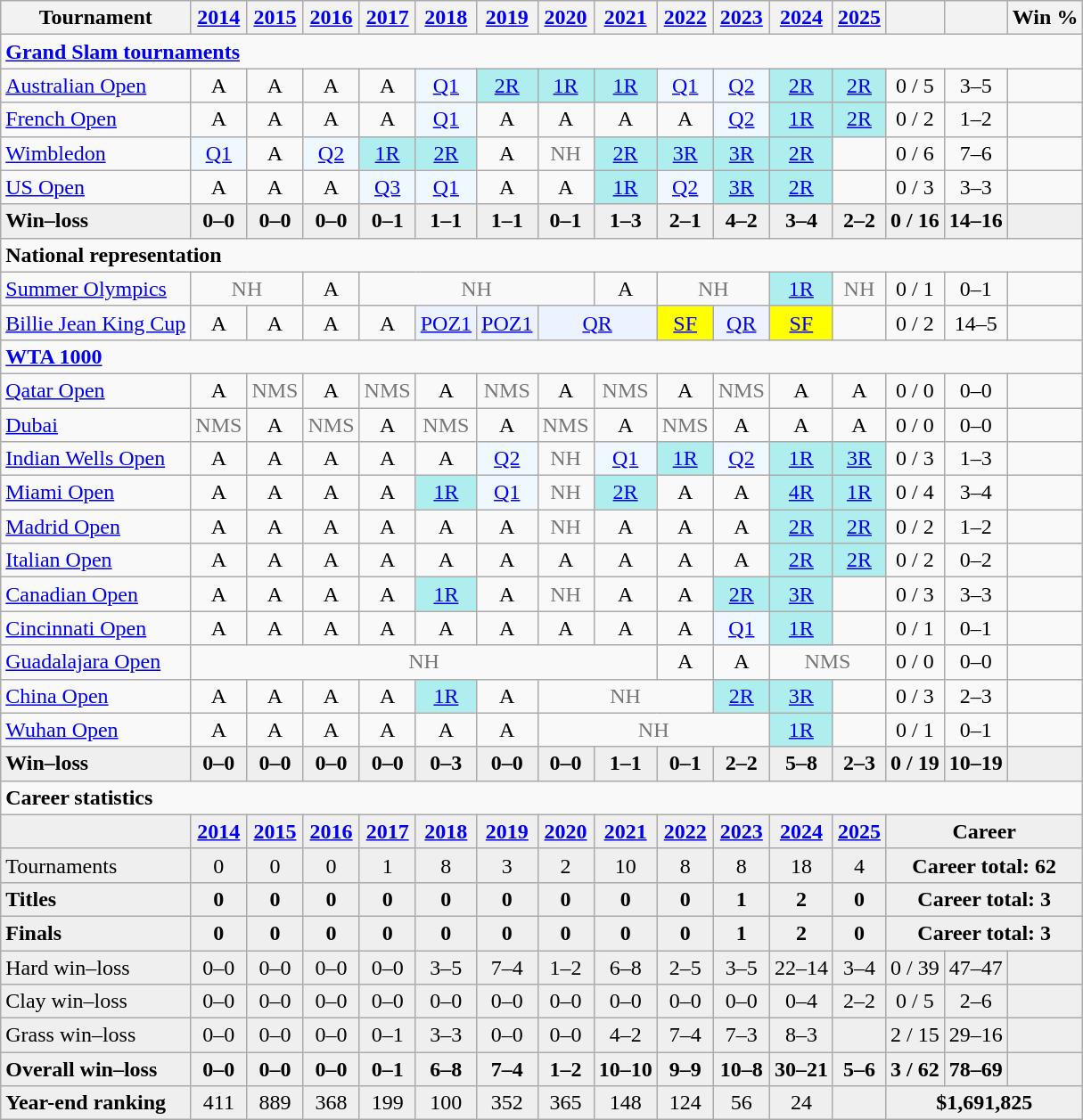<table class="wikitable plainrowheaders" style="text-align:center">
<tr>
<th>Tournament</th>
<th><a href='#'>2014</a></th>
<th><a href='#'>2015</a></th>
<th><a href='#'>2016</a></th>
<th><a href='#'>2017</a></th>
<th><a href='#'>2018</a></th>
<th><a href='#'>2019</a></th>
<th><a href='#'>2020</a></th>
<th><a href='#'>2021</a></th>
<th><a href='#'>2022</a></th>
<th><a href='#'>2023</a></th>
<th><a href='#'>2024</a></th>
<th><a href='#'>2025</a></th>
<th></th>
<th></th>
<th>Win %</th>
</tr>
<tr>
<td colspan=16 align="left"><strong><a href='#'>Grand Slam tournaments</a></strong></td>
</tr>
<tr>
<td align="left"><a href='#'>Australian Open</a></td>
<td>A</td>
<td>A</td>
<td>A</td>
<td>A</td>
<td bgcolor="f0f8ff"><a href='#'>Q1</a></td>
<td bgcolor="afeeee"><a href='#'>2R</a></td>
<td bgcolor="afeeee"><a href='#'>1R</a></td>
<td bgcolor="afeeee"><a href='#'>1R</a></td>
<td bgcolor="f0f8ff"><a href='#'>Q1</a></td>
<td bgcolor="f0f8ff"><a href='#'>Q2</a></td>
<td bgcolor="afeeee"><a href='#'>2R</a></td>
<td bgcolor="afeeee"><a href='#'>2R</a></td>
<td>0 / 5</td>
<td>3–5</td>
<td></td>
</tr>
<tr>
<td align="left"><a href='#'>French Open</a></td>
<td>A</td>
<td>A</td>
<td>A</td>
<td>A</td>
<td bgcolor="f0f8ff"><a href='#'>Q1</a></td>
<td>A</td>
<td>A</td>
<td>A</td>
<td>A</td>
<td bgcolor="#f0f8ff"><a href='#'>Q2</a></td>
<td bgcolor="afeeee"><a href='#'>1R</a></td>
<td bgcolor="afeeee"><a href='#'>2R</a></td>
<td>0 / 2</td>
<td>1–2</td>
<td></td>
</tr>
<tr>
<td align="left"><a href='#'>Wimbledon</a></td>
<td bgcolor="f0f8ff"><a href='#'>Q1</a></td>
<td>A</td>
<td bgcolor="f0f8ff"><a href='#'>Q2</a></td>
<td bgcolor="afeeee"><a href='#'>1R</a></td>
<td bgcolor="afeeee"><a href='#'>2R</a></td>
<td>A</td>
<td style="color:#767676;">NH</td>
<td bgcolor="afeeee"><a href='#'>2R</a></td>
<td bgcolor=afeeee><a href='#'>3R</a></td>
<td bgcolor=afeeee><a href='#'>3R</a></td>
<td bgcolor=afeeee><a href='#'>2R</a></td>
<td></td>
<td>0 / 6</td>
<td>7–6</td>
<td></td>
</tr>
<tr>
<td align="left"><a href='#'>US Open</a></td>
<td>A</td>
<td>A</td>
<td>A</td>
<td bgcolor="f0f8ff"><a href='#'>Q3</a></td>
<td bgcolor="f0f8ff"><a href='#'>Q1</a></td>
<td>A</td>
<td>A</td>
<td bgcolor="afeeee"><a href='#'>1R</a></td>
<td bgcolor=f0f8ff><a href='#'>Q2</a></td>
<td bgcolor=afeeee><a href='#'>3R</a></td>
<td bgcolor=afeeee><a href='#'>2R</a></td>
<td></td>
<td>0 / 3</td>
<td>3–3</td>
<td></td>
</tr>
<tr style="font-weight:bold; background:#efefef;">
<td style="text-align:left">Win–loss</td>
<td>0–0</td>
<td>0–0</td>
<td>0–0</td>
<td>0–1</td>
<td>1–1</td>
<td>1–1</td>
<td>0–1</td>
<td>1–3</td>
<td>2–1</td>
<td>4–2</td>
<td>3–4</td>
<td>2–2</td>
<td>0 / 16</td>
<td>14–16</td>
<td></td>
</tr>
<tr>
<td colspan=16 align="left"><strong>National representation</strong></td>
</tr>
<tr>
<td style=text-align:left><a href='#'>Summer Olympics</a></td>
<td colspan="2" style=color:#767676>NH</td>
<td>A</td>
<td style=color:#767676 colspan="4">NH</td>
<td>A</td>
<td colspan="2" style="color:#767676">NH</td>
<td style=background:#afeeee><a href='#'>1R</a></td>
<td style="color:#767676">NH</td>
<td>0 / 1</td>
<td>0–1</td>
<td></td>
</tr>
<tr>
<td align="left"><a href='#'>Billie Jean King Cup</a></td>
<td>A</td>
<td>A</td>
<td>A</td>
<td>A</td>
<td bgcolor="ecf2ff"><a href='#'>POZ1</a></td>
<td bgcolor="ecf2ff"><a href='#'>POZ1</a></td>
<td colspan=2 bgcolor="ecf2ff"><a href='#'>QR</a></td>
<td bgcolor="yellow"><a href='#'>SF</a></td>
<td bgcolor="ecf2ff"><a href='#'>QR</a></td>
<td bgcolor="yellow"><a href='#'>SF</a></td>
<td></td>
<td>0 / 2</td>
<td>14–5</td>
<td></td>
</tr>
<tr>
<td colspan=16 align="left"><strong><a href='#'>WTA 1000</a></strong></td>
</tr>
<tr>
<td align="left"><a href='#'>Qatar Open</a></td>
<td>A</td>
<td style="color:#767676">NMS</td>
<td>A</td>
<td style="color:#767676">NMS</td>
<td>A</td>
<td style="color:#767676">NMS</td>
<td>A</td>
<td style="color:#767676">NMS</td>
<td>A</td>
<td style="color:#767676">NMS</td>
<td>A</td>
<td>A</td>
<td>0 / 0</td>
<td>0–0</td>
<td></td>
</tr>
<tr>
<td align="left"><a href='#'>Dubai</a></td>
<td style="color:#767676">NMS</td>
<td>A</td>
<td style="color:#767676">NMS</td>
<td>A</td>
<td style="color:#767676">NMS</td>
<td>A</td>
<td style="color:#767676">NMS</td>
<td>A</td>
<td style="color:#767676">NMS</td>
<td>A</td>
<td>A</td>
<td>A</td>
<td>0 / 0</td>
<td>0–0</td>
<td></td>
</tr>
<tr>
<td align="left"><a href='#'>Indian Wells Open</a></td>
<td>A</td>
<td>A</td>
<td>A</td>
<td>A</td>
<td>A</td>
<td bgcolor="f0f8ff"><a href='#'>Q2</a></td>
<td style="color:#767676">NH</td>
<td bgcolor="f0f8ff"><a href='#'>Q1</a></td>
<td bgcolor=afeeee><a href='#'>1R</a></td>
<td bgcolor="f0f8ff"><a href='#'>Q2</a></td>
<td bgcolor=afeeee><a href='#'>1R</a></td>
<td bgcolor=afeeee><a href='#'>3R</a></td>
<td>0 / 3</td>
<td>1–3</td>
<td></td>
</tr>
<tr>
<td align="left"><a href='#'>Miami Open</a></td>
<td>A</td>
<td>A</td>
<td>A</td>
<td>A</td>
<td bgcolor="afeeee"><a href='#'>1R</a></td>
<td bgcolor="f0f8ff"><a href='#'>Q1</a></td>
<td style="color:#767676">NH</td>
<td bgcolor="afeeee"><a href='#'>2R</a></td>
<td>A</td>
<td>A</td>
<td bgcolor="afeeee"><a href='#'>4R</a></td>
<td bgcolor="afeeee"><a href='#'>1R</a></td>
<td>0 / 4</td>
<td>3–4</td>
<td></td>
</tr>
<tr>
<td align="left"><a href='#'>Madrid Open</a></td>
<td>A</td>
<td>A</td>
<td>A</td>
<td>A</td>
<td>A</td>
<td>A</td>
<td style="color:#767676">NH</td>
<td>A</td>
<td>A</td>
<td>A</td>
<td bgcolor=afeeee><a href='#'>2R</a></td>
<td bgcolor=afeeee><a href='#'>2R</a></td>
<td>0 / 2</td>
<td>1–2</td>
<td></td>
</tr>
<tr>
<td align="left"><a href='#'>Italian Open</a></td>
<td>A</td>
<td>A</td>
<td>A</td>
<td>A</td>
<td>A</td>
<td>A</td>
<td>A</td>
<td>A</td>
<td>A</td>
<td>A</td>
<td bgcolor=afeeee><a href='#'>2R</a></td>
<td bgcolor=afeeee><a href='#'>2R</a></td>
<td>0 / 2</td>
<td>0–2</td>
<td></td>
</tr>
<tr>
<td align="left"><a href='#'>Canadian Open</a></td>
<td>A</td>
<td>A</td>
<td>A</td>
<td>A</td>
<td bgcolor="afeeee"><a href='#'>1R</a></td>
<td>A</td>
<td style="color:#767676">NH</td>
<td>A</td>
<td>A</td>
<td bgcolor=afeeee><a href='#'>2R</a></td>
<td bgcolor=afeeee><a href='#'>3R</a></td>
<td></td>
<td>0 / 3</td>
<td>3–3</td>
<td></td>
</tr>
<tr>
<td align="left"><a href='#'>Cincinnati Open</a></td>
<td>A</td>
<td>A</td>
<td>A</td>
<td>A</td>
<td>A</td>
<td>A</td>
<td>A</td>
<td>A</td>
<td>A</td>
<td bgcolor=f0f8ff><a href='#'>Q1</a></td>
<td style=background:#afeeee><a href='#'>1R</a></td>
<td></td>
<td>0 / 1</td>
<td>0–1</td>
<td></td>
</tr>
<tr>
<td align=left><a href='#'>Guadalajara Open</a></td>
<td colspan="8" style="color:#767676">NH</td>
<td>A</td>
<td>A</td>
<td colspan=2 style="color:#767676">NMS</td>
<td>0 / 0</td>
<td>0–0</td>
<td></td>
</tr>
<tr>
<td align="left"><a href='#'>China Open</a></td>
<td>A</td>
<td>A</td>
<td>A</td>
<td>A</td>
<td bgcolor="afeeee"><a href='#'>1R</a></td>
<td>A</td>
<td colspan="3" style="color:#767676">NH</td>
<td bgcolor="afeeee"><a href='#'>2R</a></td>
<td bgcolor="afeeee"><a href='#'>3R</a></td>
<td></td>
<td>0 / 3</td>
<td>2–3</td>
<td></td>
</tr>
<tr>
<td align="left"><a href='#'>Wuhan Open</a></td>
<td>A</td>
<td>A</td>
<td>A</td>
<td>A</td>
<td>A</td>
<td>A</td>
<td colspan="4" style="color:#767676">NH</td>
<td bgcolor="afeeee"><a href='#'>1R</a></td>
<td></td>
<td>0 / 1</td>
<td>0–1</td>
<td></td>
</tr>
<tr style="font-weight:bold; background:#efefef;">
<td align=left>Win–loss</td>
<td>0–0</td>
<td>0–0</td>
<td>0–0</td>
<td>0–0</td>
<td>0–3</td>
<td>0–0</td>
<td>0–0</td>
<td>1–1</td>
<td>0–1</td>
<td>2–2</td>
<td>5–8</td>
<td>2–3</td>
<td>0 / 19</td>
<td>10–19</td>
<td></td>
</tr>
<tr>
<td colspan=16 align="left"><strong>Career statistics</strong></td>
</tr>
<tr style=font-weight:bold;background:#efefef>
<td></td>
<td><a href='#'>2014</a></td>
<td><a href='#'>2015</a></td>
<td><a href='#'>2016</a></td>
<td><a href='#'>2017</a></td>
<td><a href='#'>2018</a></td>
<td><a href='#'>2019</a></td>
<td><a href='#'>2020</a></td>
<td><a href='#'>2021</a></td>
<td><a href='#'>2022</a></td>
<td><a href='#'>2023</a></td>
<td><a href='#'>2024</a></td>
<td><a href='#'>2025</a></td>
<td colspan=3>Career</td>
</tr>
<tr bgcolor="efefef">
<td align="left">Tournaments</td>
<td>0</td>
<td>0</td>
<td>0</td>
<td>1</td>
<td>8</td>
<td>3</td>
<td>2</td>
<td>10</td>
<td>8</td>
<td>8</td>
<td>18</td>
<td>4</td>
<td colspan="3"><strong>Career total: 62</strong></td>
</tr>
<tr style="background:#efefef;font-weight:bold">
<td align="left">Titles</td>
<td>0</td>
<td>0</td>
<td>0</td>
<td>0</td>
<td>0</td>
<td>0</td>
<td>0</td>
<td>0</td>
<td>0</td>
<td>1</td>
<td>2</td>
<td>0</td>
<td colspan="3">Career total: 3</td>
</tr>
<tr style="background:#efefef;font-weight:bold">
<td align="left">Finals</td>
<td>0</td>
<td>0</td>
<td>0</td>
<td>0</td>
<td>0</td>
<td>0</td>
<td>0</td>
<td>0</td>
<td>0</td>
<td>1</td>
<td>2</td>
<td>0</td>
<td colspan="3">Career total: 3</td>
</tr>
<tr bgcolor=efefef>
<td align=left>Hard win–loss</td>
<td>0–0</td>
<td>0–0</td>
<td>0–0</td>
<td>0–0</td>
<td>3–5</td>
<td>7–4</td>
<td>1–2</td>
<td>6–8</td>
<td>2–5</td>
<td>3–5</td>
<td>22–14</td>
<td>3–4</td>
<td>0 / 39</td>
<td>47–47</td>
<td></td>
</tr>
<tr bgcolor=efefef>
<td align=left>Clay win–loss</td>
<td>0–0</td>
<td>0–0</td>
<td>0–0</td>
<td>0–0</td>
<td>0–0</td>
<td>0–0</td>
<td>0–0</td>
<td>0–0</td>
<td>0–0</td>
<td>0–0</td>
<td>0–4</td>
<td>2–2</td>
<td>0 / 5</td>
<td>2–6</td>
<td></td>
</tr>
<tr bgcolor=efefef>
<td align=left>Grass win–loss</td>
<td>0–0</td>
<td>0–0</td>
<td>0–0</td>
<td>0–1</td>
<td>3–3</td>
<td>0–0</td>
<td>0–0</td>
<td>4–2</td>
<td>7–4</td>
<td>7–3</td>
<td>8–3</td>
<td></td>
<td>2 / 15</td>
<td>29–16</td>
<td></td>
</tr>
<tr style="font-weight:bold; background:#efefef;">
<td align="left">Overall win–loss</td>
<td>0–0</td>
<td>0–0</td>
<td>0–0</td>
<td>0–1</td>
<td>6–8</td>
<td>7–4</td>
<td>1–2</td>
<td>10–10</td>
<td>9–9</td>
<td>10–8</td>
<td>30–21</td>
<td>5–6</td>
<td>3 / 62</td>
<td>78–69</td>
<td></td>
</tr>
<tr bgcolor="efefef">
<td align="left"><strong>Year-end ranking</strong></td>
<td>411</td>
<td>889</td>
<td>368</td>
<td>199</td>
<td>100</td>
<td>352</td>
<td>365</td>
<td>148</td>
<td>124</td>
<td>56</td>
<td>24</td>
<td></td>
<td colspan="3"><strong>$1,691,825</strong></td>
</tr>
</table>
